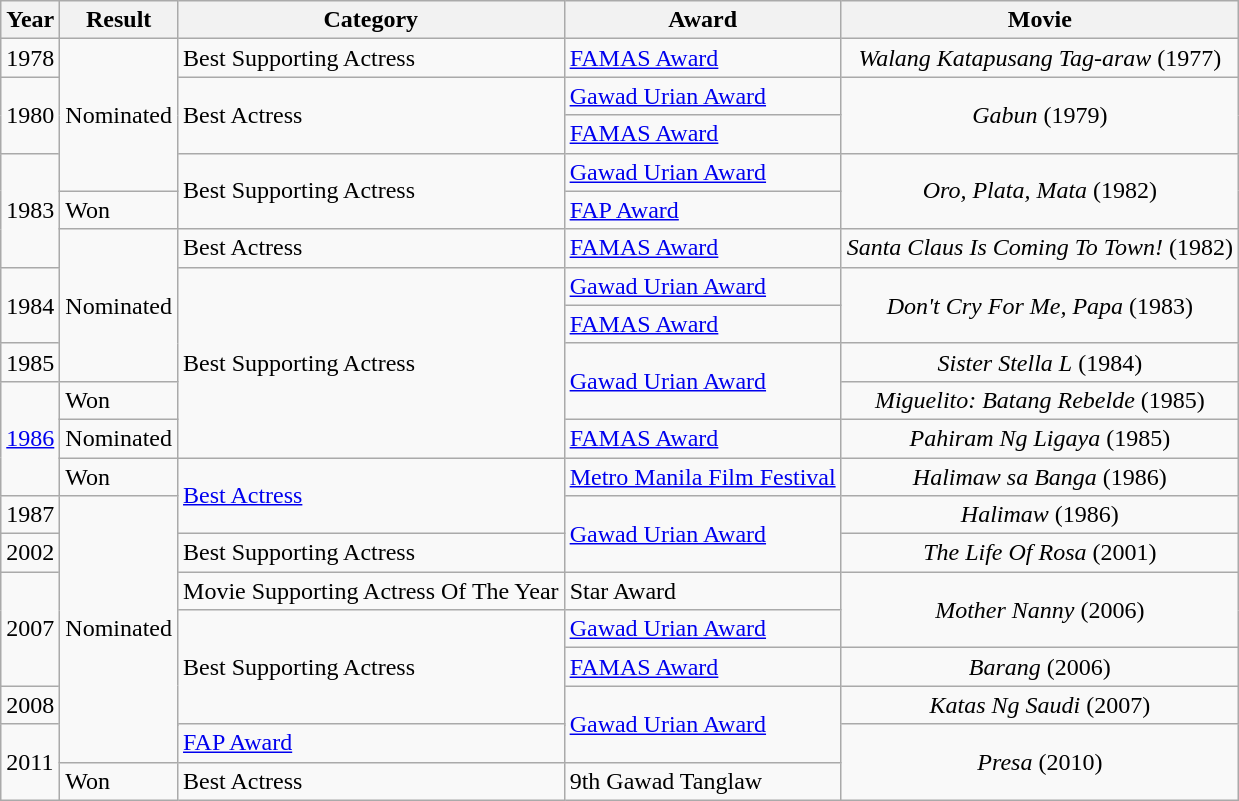<table class="wikitable">
<tr>
<th>Year</th>
<th>Result</th>
<th>Category</th>
<th>Award</th>
<th>Movie</th>
</tr>
<tr>
<td>1978</td>
<td Rowspan="4">Nominated</td>
<td>Best Supporting Actress</td>
<td><a href='#'>FAMAS Award</a></td>
<td style="text-align:center;"><em>Walang Katapusang Tag-araw</em> (1977)</td>
</tr>
<tr>
<td Rowspan="2">1980</td>
<td Rowspan="2">Best Actress</td>
<td><a href='#'>Gawad Urian Award</a></td>
<td Rowspan="2" style="text-align:center;"><em>Gabun</em> (1979)</td>
</tr>
<tr>
<td><a href='#'>FAMAS Award</a></td>
</tr>
<tr>
<td Rowspan="3">1983</td>
<td Rowspan="2">Best Supporting Actress</td>
<td><a href='#'>Gawad Urian Award</a></td>
<td Rowspan="2" style="text-align:center;"><em>Oro, Plata, Mata</em> (1982)</td>
</tr>
<tr>
<td>Won</td>
<td><a href='#'>FAP Award</a></td>
</tr>
<tr>
<td Rowspan="4">Nominated</td>
<td>Best Actress</td>
<td><a href='#'>FAMAS Award</a></td>
<td style="text-align:center;"><em>Santa Claus Is Coming To Town!</em> (1982)</td>
</tr>
<tr>
<td Rowspan="2">1984</td>
<td Rowspan="5">Best Supporting Actress</td>
<td><a href='#'>Gawad Urian Award</a></td>
<td Rowspan="2" style="text-align:center;"><em>Don't Cry For Me, Papa</em> (1983)</td>
</tr>
<tr>
<td><a href='#'>FAMAS Award</a></td>
</tr>
<tr>
<td>1985</td>
<td Rowspan="2"><a href='#'>Gawad Urian Award</a></td>
<td style="text-align:center;"><em>Sister Stella L</em> (1984)</td>
</tr>
<tr>
<td Rowspan="3"><a href='#'> 1986</a></td>
<td>Won</td>
<td style="text-align:center;"><em>Miguelito: Batang Rebelde</em> (1985)</td>
</tr>
<tr>
<td>Nominated</td>
<td><a href='#'>FAMAS Award</a></td>
<td style="text-align:center;"><em>Pahiram Ng Ligaya</em> (1985)</td>
</tr>
<tr>
<td>Won</td>
<td Rowspan="2"><a href='#'> Best Actress</a></td>
<td><a href='#'>Metro Manila Film Festival</a></td>
<td style="text-align:center;"><em>Halimaw sa Banga</em> (1986)</td>
</tr>
<tr>
<td>1987</td>
<td Rowspan="8">Nominated</td>
<td Rowspan="2"><a href='#'>Gawad Urian Award</a></td>
<td style="text-align:center;"><em>Halimaw</em> (1986)</td>
</tr>
<tr>
<td>2002</td>
<td>Best Supporting Actress</td>
<td style="text-align:center;"><em>The Life Of Rosa</em> (2001)</td>
</tr>
<tr>
<td Rowspan="3">2007</td>
<td>Movie Supporting Actress Of The Year</td>
<td>Star Award</td>
<td Rowspan="2" style="text-align:center;"><em>Mother Nanny</em> (2006)</td>
</tr>
<tr>
<td Rowspan="4">Best Supporting Actress</td>
<td><a href='#'>Gawad Urian Award</a></td>
</tr>
<tr>
<td><a href='#'>FAMAS Award</a></td>
<td style="text-align:center;"><em>Barang</em> (2006)</td>
</tr>
<tr>
<td>2008</td>
<td Rowspan="3"><a href='#'>Gawad Urian Award</a></td>
<td style="text-align:center;"><em>Katas Ng Saudi</em> (2007)</td>
</tr>
<tr>
<td Rowspan="3">2011</td>
<td Rowspan="3" style="text-align:center;"><em>Presa</em> (2010)</td>
</tr>
<tr>
<td><a href='#'>FAP Award</a></td>
</tr>
<tr>
<td>Won</td>
<td>Best Actress</td>
<td>9th Gawad Tanglaw</td>
</tr>
</table>
